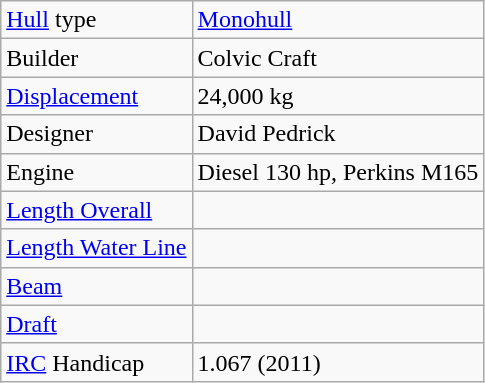<table class="wikitable floatright">
<tr>
<td><a href='#'>Hull</a> type</td>
<td><a href='#'>Monohull</a></td>
</tr>
<tr>
<td>Builder</td>
<td>Colvic Craft</td>
</tr>
<tr>
<td><a href='#'>Displacement</a></td>
<td>24,000 kg</td>
</tr>
<tr>
<td>Designer</td>
<td>David Pedrick</td>
</tr>
<tr>
<td>Engine</td>
<td>Diesel 130 hp, Perkins M165</td>
</tr>
<tr>
<td><a href='#'>Length Overall</a></td>
<td></td>
</tr>
<tr>
<td><a href='#'>Length Water Line</a></td>
<td></td>
</tr>
<tr>
<td><a href='#'>Beam</a></td>
<td></td>
</tr>
<tr>
<td><a href='#'>Draft</a></td>
<td></td>
</tr>
<tr>
<td><a href='#'>IRC</a> Handicap</td>
<td>1.067 (2011)</td>
</tr>
</table>
